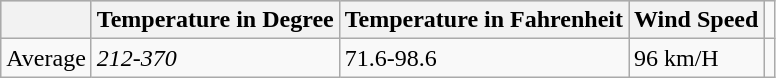<table class="wikitable">
<tr style="background:#ccc; text-align:center;">
<th></th>
<th>Temperature in Degree</th>
<th>Temperature in Fahrenheit</th>
<th>Wind Speed</th>
</tr>
<tr>
<td>Average</td>
<td><em>212-370</em></td>
<td>71.6-98.6</td>
<td>96 km/H</td>
<td></td>
</tr>
</table>
